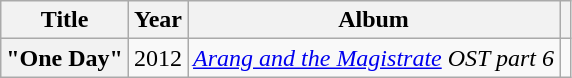<table class="wikitable plainrowheaders" style="text-align:center">
<tr>
<th scope="col">Title</th>
<th scope="col">Year</th>
<th>Album</th>
<th scope="col" class="unsortable"></th>
</tr>
<tr>
<th scope="row">"One Day"</th>
<td>2012</td>
<td><em><a href='#'>Arang and the Magistrate</a> OST part 6</em></td>
<td></td>
</tr>
</table>
